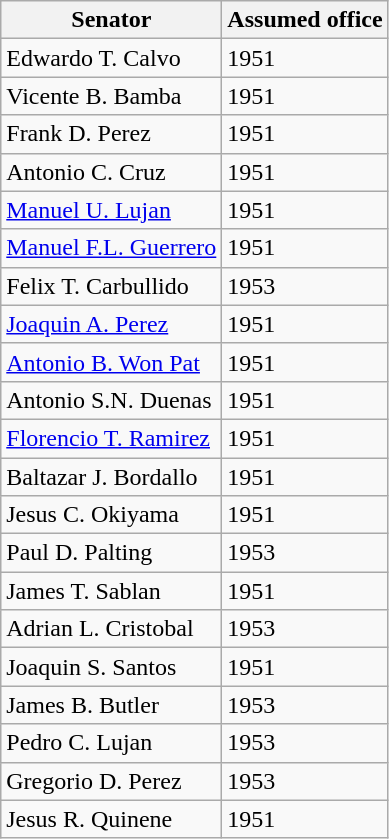<table class="wikitable sortable" id="votingmembers">
<tr style="vertical-align:bottom;">
<th>Senator</th>
<th>Assumed office</th>
</tr>
<tr>
<td>Edwardo T. Calvo</td>
<td>1951</td>
</tr>
<tr>
<td>Vicente B. Bamba</td>
<td>1951</td>
</tr>
<tr>
<td>Frank D. Perez</td>
<td>1951</td>
</tr>
<tr>
<td>Antonio C. Cruz</td>
<td>1951</td>
</tr>
<tr>
<td><a href='#'>Manuel U. Lujan</a></td>
<td>1951</td>
</tr>
<tr>
<td><a href='#'>Manuel F.L. Guerrero</a></td>
<td>1951</td>
</tr>
<tr>
<td>Felix T. Carbullido</td>
<td>1953</td>
</tr>
<tr>
<td><a href='#'>Joaquin A. Perez</a></td>
<td>1951</td>
</tr>
<tr>
<td><a href='#'>Antonio B. Won Pat</a></td>
<td>1951</td>
</tr>
<tr>
<td>Antonio S.N. Duenas</td>
<td>1951</td>
</tr>
<tr>
<td><a href='#'>Florencio T. Ramirez</a></td>
<td>1951</td>
</tr>
<tr>
<td>Baltazar J. Bordallo</td>
<td>1951</td>
</tr>
<tr>
<td>Jesus C. Okiyama</td>
<td>1951</td>
</tr>
<tr>
<td>Paul D. Palting</td>
<td>1953</td>
</tr>
<tr>
<td>James T. Sablan</td>
<td>1951</td>
</tr>
<tr>
<td>Adrian L. Cristobal</td>
<td>1953</td>
</tr>
<tr>
<td>Joaquin S. Santos</td>
<td>1951</td>
</tr>
<tr>
<td>James B. Butler</td>
<td>1953</td>
</tr>
<tr>
<td>Pedro C. Lujan</td>
<td>1953</td>
</tr>
<tr>
<td>Gregorio D. Perez</td>
<td>1953</td>
</tr>
<tr>
<td>Jesus R. Quinene</td>
<td>1951</td>
</tr>
</table>
